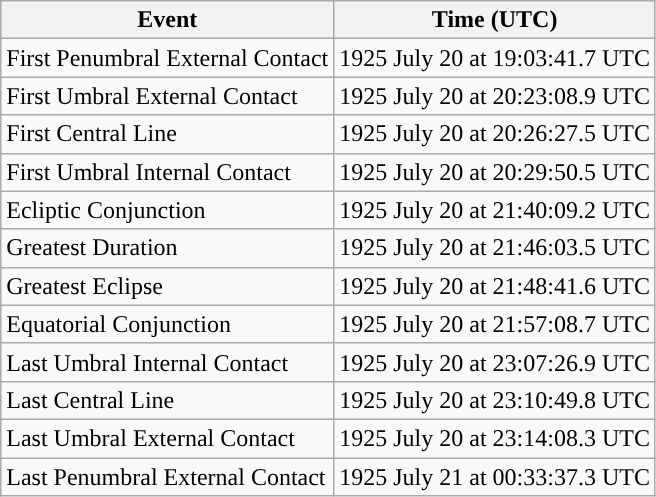<table class="wikitable">
<tr>
<th>Event</th>
<th>Time (UTC)</th>
</tr>
<tr>
<td>First Penumbral External Contact</td>
<td>1925 July 20 at 19:03:41.7 UTC</td>
</tr>
<tr>
<td>First Umbral External Contact</td>
<td>1925 July 20 at 20:23:08.9 UTC</td>
</tr>
<tr>
<td>First Central Line</td>
<td>1925 July 20 at 20:26:27.5 UTC</td>
</tr>
<tr>
<td>First Umbral Internal Contact</td>
<td>1925 July 20 at 20:29:50.5 UTC</td>
</tr>
<tr>
<td>Ecliptic Conjunction</td>
<td>1925 July 20 at 21:40:09.2 UTC</td>
</tr>
<tr>
<td>Greatest Duration</td>
<td>1925 July 20 at 21:46:03.5 UTC</td>
</tr>
<tr>
<td>Greatest Eclipse</td>
<td>1925 July 20 at 21:48:41.6 UTC</td>
</tr>
<tr>
<td>Equatorial Conjunction</td>
<td>1925 July 20 at 21:57:08.7 UTC</td>
</tr>
<tr>
<td>Last Umbral Internal Contact</td>
<td>1925 July 20 at 23:07:26.9 UTC</td>
</tr>
<tr>
<td>Last Central Line</td>
<td>1925 July 20 at 23:10:49.8 UTC</td>
</tr>
<tr>
<td>Last Umbral External Contact</td>
<td>1925 July 20 at 23:14:08.3 UTC</td>
</tr>
<tr>
<td>Last Penumbral External Contact</td>
<td>1925 July 21 at 00:33:37.3 UTC</td>
</tr>
</table>
